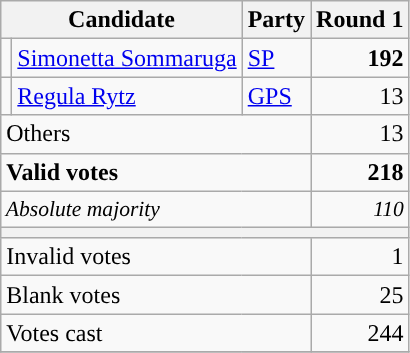<table class="wikitable" style="text-align:right;">
<tr>
<th colspan=2>Candidate</th>
<th>Party</th>
<th>Round 1</th>
</tr>
<tr>
<td style="background-color:"></td>
<td style="text-align:left;"><a href='#'>Simonetta Sommaruga</a></td>
<td style="text-align:left;"><a href='#'>SP</a></td>
<td><strong>192</strong></td>
</tr>
<tr>
<td style="background-color:"></td>
<td style="text-align:left;"><a href='#'>Regula Rytz</a></td>
<td style="text-align:left;"><a href='#'>GPS</a></td>
<td>13</td>
</tr>
<tr>
<td colspan=3 style="text-align:left;">Others</td>
<td>13</td>
</tr>
<tr style="font-weight:bold;">
<td colspan=3 style="text-align:left;">Valid votes</td>
<td>218</td>
</tr>
<tr style="font-style:italic; font-size:90%;">
<td colspan=3 style="text-align:left;">Absolute majority</td>
<td>110</td>
</tr>
<tr>
<th colspan=10></th>
</tr>
<tr>
<td colspan=3 style="text-align:left;">Invalid votes</td>
<td>1</td>
</tr>
<tr>
<td colspan=3 style="text-align:left;">Blank votes</td>
<td>25</td>
</tr>
<tr>
<td colspan=3 style="text-align:left;">Votes cast</td>
<td>244</td>
</tr>
<tr>
</tr>
</table>
